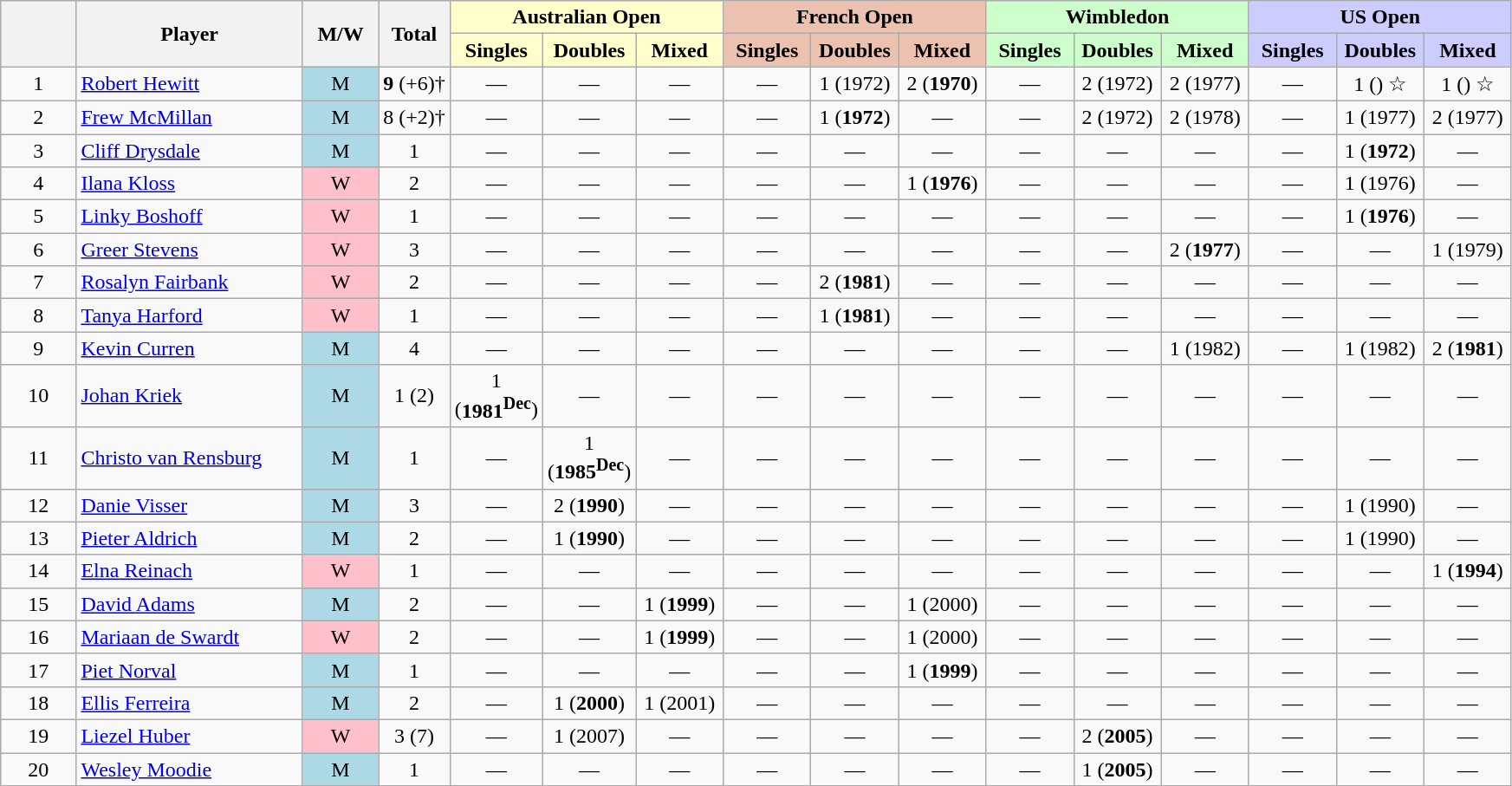<table class="wikitable mw-datatable sortable" style="text-align:center;">
<tr>
<th data-sort-type="number" width="5%" rowspan="2"></th>
<th width="15%" rowspan="2">Player</th>
<th width="5%"  rowspan="2">M/W</th>
<th rowspan="2">Total</th>
<th colspan="3" style="background:#ffc;">Australian Open</th>
<th colspan="3" style="background:#ebc2af;">French Open</th>
<th colspan="3" style="background:#cfc;">Wimbledon</th>
<th colspan="3" style="background:#ccf;">US Open</th>
</tr>
<tr>
<th style="background:#ffc; width:60px;">Singles</th>
<th style="background:#ffc; width:60px;">Doubles</th>
<th style="background:#ffc; width:60px;">Mixed</th>
<th style="background:#ebc2af; width:60px;">Singles</th>
<th style="background:#ebc2af; width:60px;">Doubles</th>
<th style="background:#ebc2af; width:60px;">Mixed</th>
<th style="background:#cfc; width:60px;">Singles</th>
<th style="background:#cfc; width:60px;">Doubles</th>
<th style="background:#cfc; width:60px;">Mixed</th>
<th style="background:#ccf; width:60px;">Singles</th>
<th style="background:#ccf; width:60px;">Doubles</th>
<th style="background:#ccf; width:60px;">Mixed</th>
</tr>
<tr>
<td>1</td>
<td style="text-align:left"><a href='#'>Robert Hewitt</a></td>
<td style="background:lightblue;">M</td>
<td><strong>9</strong> (+6)† </td>
<td>—</td>
<td>—</td>
<td>—</td>
<td>—</td>
<td>1 (1972)</td>
<td>2 (<strong>1970</strong>)</td>
<td>—</td>
<td>2 (1972)</td>
<td>2 (1977)</td>
<td>—</td>
<td>1 () ☆</td>
<td>1 () ☆</td>
</tr>
<tr>
<td>2</td>
<td style="text-align:left"><a href='#'>Frew McMillan</a></td>
<td style="background:lightblue;">M</td>
<td>8 (+2)† </td>
<td>—</td>
<td>—</td>
<td>—</td>
<td>—</td>
<td>1 (<strong>1972</strong>)</td>
<td>—</td>
<td>—</td>
<td>2 (1972)</td>
<td>2 (1978)</td>
<td>—</td>
<td>1 (1977)</td>
<td>2 (1977)</td>
</tr>
<tr>
<td>3</td>
<td style="text-align:left"><a href='#'>Cliff Drysdale</a></td>
<td style="background:lightblue;">M</td>
<td>1</td>
<td>—</td>
<td>—</td>
<td>—</td>
<td>—</td>
<td>—</td>
<td>—</td>
<td>—</td>
<td>—</td>
<td>—</td>
<td>—</td>
<td>1 (<strong>1972</strong>)</td>
<td>—</td>
</tr>
<tr>
<td>4</td>
<td style="text-align:left"><a href='#'>Ilana Kloss</a></td>
<td style="background:pink;">W</td>
<td>2</td>
<td>—</td>
<td>—</td>
<td>—</td>
<td>—</td>
<td>—</td>
<td>1 (<strong>1976</strong>)</td>
<td>—</td>
<td>—</td>
<td>—</td>
<td>—</td>
<td>1 (1976)</td>
<td>—</td>
</tr>
<tr>
<td>5</td>
<td style="text-align:left"><a href='#'>Linky Boshoff</a></td>
<td style="background:pink;">W</td>
<td>1</td>
<td>—</td>
<td>—</td>
<td>—</td>
<td>—</td>
<td>—</td>
<td>—</td>
<td>—</td>
<td>—</td>
<td>—</td>
<td>—</td>
<td>1 (<strong>1976</strong>)</td>
<td>—</td>
</tr>
<tr>
<td>6</td>
<td style="text-align:left"><a href='#'>Greer Stevens</a></td>
<td style="background:pink;">W</td>
<td>3</td>
<td>—</td>
<td>—</td>
<td>—</td>
<td>—</td>
<td>—</td>
<td>—</td>
<td>—</td>
<td>—</td>
<td>2 (<strong>1977</strong>)</td>
<td>—</td>
<td>—</td>
<td>1 (1979)</td>
</tr>
<tr>
<td>7</td>
<td style="text-align:left"><a href='#'>Rosalyn Fairbank</a></td>
<td style="background:pink;">W</td>
<td>2</td>
<td>—</td>
<td>—</td>
<td>—</td>
<td>—</td>
<td>2 (<strong>1981</strong>)</td>
<td>—</td>
<td>—</td>
<td>—</td>
<td>—</td>
<td>—</td>
<td>—</td>
<td>—</td>
</tr>
<tr>
<td>8</td>
<td style="text-align:left"><a href='#'>Tanya Harford</a></td>
<td style="background:pink;">W</td>
<td>1</td>
<td>—</td>
<td>—</td>
<td>—</td>
<td>—</td>
<td>1 (<strong>1981</strong>)</td>
<td>—</td>
<td>—</td>
<td>—</td>
<td>—</td>
<td>—</td>
<td>—</td>
<td>—</td>
</tr>
<tr>
<td>9</td>
<td style="text-align:left"><a href='#'>Kevin Curren</a></td>
<td style="background:lightblue;">M</td>
<td>4</td>
<td>—</td>
<td>—</td>
<td>—</td>
<td>—</td>
<td>—</td>
<td>—</td>
<td>—</td>
<td>—</td>
<td>1 (1982)</td>
<td>—</td>
<td>1 (1982)</td>
<td>2 (<strong>1981</strong>)</td>
</tr>
<tr>
<td>10</td>
<td style="text-align:left"><a href='#'>Johan Kriek</a></td>
<td style="background:lightblue;">M</td>
<td>1 (2)</td>
<td>1 (<strong>1981<sup>Dec</sup></strong>)</td>
<td>—</td>
<td>—</td>
<td>—</td>
<td>—</td>
<td>—</td>
<td>—</td>
<td>—</td>
<td>—</td>
<td>—</td>
<td>—</td>
<td>—</td>
</tr>
<tr>
<td>11</td>
<td style="text-align:left"><a href='#'>Christo van Rensburg</a></td>
<td style="background:lightblue;">M</td>
<td>1</td>
<td>—</td>
<td>1 (<strong>1985<sup>Dec</sup></strong>)</td>
<td>—</td>
<td>—</td>
<td>—</td>
<td>—</td>
<td>—</td>
<td>—</td>
<td>—</td>
<td>—</td>
<td>—</td>
<td>—</td>
</tr>
<tr>
<td>12</td>
<td style="text-align:left"><a href='#'>Danie Visser</a></td>
<td style="background:lightblue;">M</td>
<td>3</td>
<td>—</td>
<td>2 (<strong>1990</strong>)</td>
<td>—</td>
<td>—</td>
<td>—</td>
<td>—</td>
<td>—</td>
<td>—</td>
<td>—</td>
<td>—</td>
<td>1 (1990)</td>
<td>—</td>
</tr>
<tr>
<td>13</td>
<td style="text-align:left"><a href='#'>Pieter Aldrich</a></td>
<td style="background:lightblue;">M</td>
<td>2</td>
<td>—</td>
<td>1 (<strong>1990</strong>)</td>
<td>—</td>
<td>—</td>
<td>—</td>
<td>—</td>
<td>—</td>
<td>—</td>
<td>—</td>
<td>—</td>
<td>1 (1990)</td>
<td>—</td>
</tr>
<tr>
<td>14</td>
<td style="text-align:left"><a href='#'>Elna Reinach</a></td>
<td style="background:pink;">W</td>
<td>1</td>
<td>—</td>
<td>—</td>
<td>—</td>
<td>—</td>
<td>—</td>
<td>—</td>
<td>—</td>
<td>—</td>
<td>—</td>
<td>—</td>
<td>—</td>
<td>1 (<strong>1994</strong>)</td>
</tr>
<tr>
<td>15</td>
<td style="text-align:left"><a href='#'>David Adams</a></td>
<td style="background:lightblue;">M</td>
<td>2</td>
<td>—</td>
<td>—</td>
<td>1 (<strong>1999</strong>)</td>
<td>—</td>
<td>—</td>
<td>1 (2000)</td>
<td>—</td>
<td>—</td>
<td>—</td>
<td>—</td>
<td>—</td>
<td>—</td>
</tr>
<tr>
<td>16</td>
<td style="text-align:left"><a href='#'>Mariaan de Swardt</a></td>
<td style="background:pink;">W</td>
<td>2</td>
<td>—</td>
<td>—</td>
<td>1 (<strong>1999</strong>)</td>
<td>—</td>
<td>—</td>
<td>1 (2000)</td>
<td>—</td>
<td>—</td>
<td>—</td>
<td>—</td>
<td>—</td>
<td>—</td>
</tr>
<tr>
<td>17</td>
<td style="text-align:left"><a href='#'>Piet Norval</a></td>
<td style="background:lightblue;">M</td>
<td>1</td>
<td>—</td>
<td>—</td>
<td>—</td>
<td>—</td>
<td>—</td>
<td>1 (<strong>1999</strong>)</td>
<td>—</td>
<td>—</td>
<td>—</td>
<td>—</td>
<td>—</td>
<td>—</td>
</tr>
<tr>
<td>18</td>
<td style="text-align:left"><a href='#'>Ellis Ferreira</a></td>
<td style="background:lightblue;">M</td>
<td>2</td>
<td>—</td>
<td>1 (<strong>2000</strong>)</td>
<td>1 (2001)</td>
<td>—</td>
<td>—</td>
<td>—</td>
<td>—</td>
<td>—</td>
<td>—</td>
<td>—</td>
<td>—</td>
<td>—</td>
</tr>
<tr>
<td>19</td>
<td style="text-align:left"><a href='#'>Liezel Huber</a></td>
<td style="background:pink;">W</td>
<td>3 (7)</td>
<td>—</td>
<td>1 (2007)</td>
<td>—</td>
<td>—</td>
<td>—</td>
<td>—</td>
<td>—</td>
<td>2 (<strong>2005</strong>)</td>
<td>—</td>
<td>—</td>
<td>—</td>
<td>—</td>
</tr>
<tr>
<td>20</td>
<td style="text-align:left"><a href='#'>Wesley Moodie</a></td>
<td style="background:lightblue;">M</td>
<td>1</td>
<td>—</td>
<td>—</td>
<td>—</td>
<td>—</td>
<td>—</td>
<td>—</td>
<td>—</td>
<td>1 (<strong>2005</strong>)</td>
<td>—</td>
<td>—</td>
<td>—</td>
<td>—</td>
</tr>
</table>
